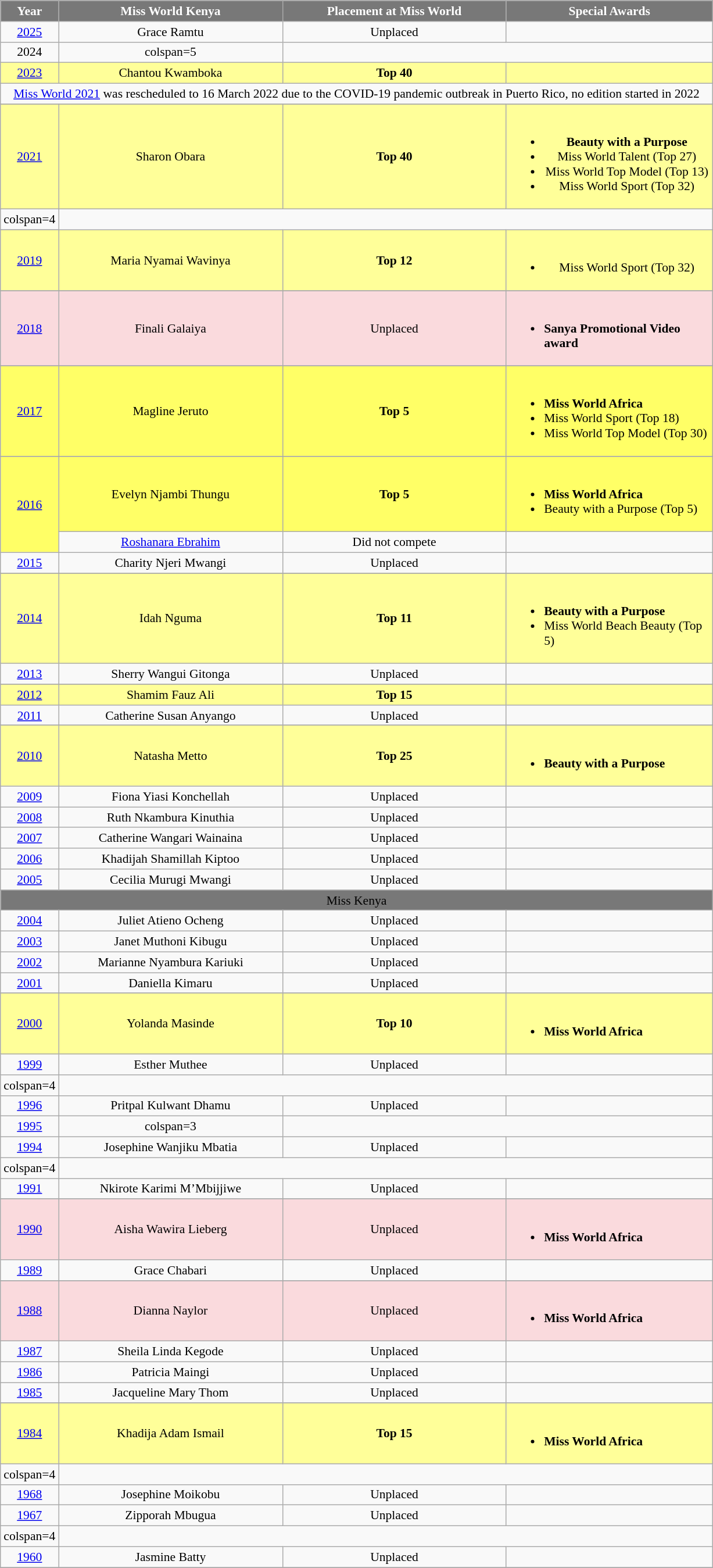<table class="wikitable" style="font-size: 90%; text-align:center">
<tr>
<th width="60" style="background-color:#787878;color:#FFFFFF;">Year</th>
<th width="250" style="background-color:#787878;color:#FFFFFF;">Miss World Kenya</th>
<th width="250" style="background-color:#787878;color:#FFFFFF;">Placement at Miss World</th>
<th width="230" style="background-color:#787878;color:#FFFFFF;">Special Awards</th>
</tr>
<tr>
<td><a href='#'>2025</a></td>
<td>Grace Ramtu</td>
<td>Unplaced</td>
<td></td>
</tr>
<tr>
<td>2024</td>
<td>colspan=5 </td>
</tr>
<tr style="background-color:#FFFF99">
<td><a href='#'>2023</a></td>
<td>Chantou Kwamboka</td>
<td><strong>Top 40</strong></td>
<td></td>
</tr>
<tr>
<td colspan=5 {{n/a><a href='#'>Miss World 2021</a> was rescheduled to 16 March 2022 due to the COVID-19 pandemic outbreak in Puerto Rico, no edition started in 2022</td>
</tr>
<tr>
</tr>
<tr style="background-color:#FFFF99">
<td><a href='#'>2021</a></td>
<td>Sharon Obara</td>
<td><strong>Top 40</strong></td>
<td><br><ul><li><strong>Beauty with a Purpose</strong></li><li>Miss World Talent (Top 27)</li><li>Miss World Top Model (Top 13)</li><li>Miss World Sport (Top 32)</li></ul></td>
</tr>
<tr>
<td>colspan=4 </td>
</tr>
<tr>
</tr>
<tr style="background-color:#FFFF99">
<td><a href='#'>2019</a></td>
<td>Maria Nyamai Wavinya</td>
<td><strong>Top 12</strong></td>
<td><br><ul><li>Miss World Sport (Top 32)</li></ul></td>
</tr>
<tr>
</tr>
<tr style="background-color:#FADADD">
<td><a href='#'>2018</a></td>
<td>Finali Galaiya</td>
<td>Unplaced</td>
<td align="left"><br><ul><li><strong>Sanya Promotional Video award</strong></li></ul></td>
</tr>
<tr>
</tr>
<tr style="background-color:#FFFF66">
<td><a href='#'>2017</a></td>
<td>Magline Jeruto</td>
<td><strong>Top 5</strong></td>
<td align="left"><br><ul><li><strong>Miss World Africa</strong></li><li>Miss World Sport (Top 18)</li><li>Miss World Top Model (Top 30)</li></ul></td>
</tr>
<tr>
</tr>
<tr style="background-color:#FFFF66">
<td rowspan="2"><a href='#'>2016</a></td>
<td>Evelyn Njambi Thungu</td>
<td><strong>Top 5</strong></td>
<td align="left"><br><ul><li><strong>Miss World Africa</strong></li><li>Beauty with a Purpose (Top 5)</li></ul></td>
</tr>
<tr>
<td><a href='#'>Roshanara Ebrahim</a></td>
<td>Did not compete</td>
<td></td>
</tr>
<tr>
<td><a href='#'>2015</a></td>
<td>Charity Njeri Mwangi</td>
<td>Unplaced</td>
<td></td>
</tr>
<tr>
</tr>
<tr style="background-color:#FFFF99">
<td><a href='#'>2014</a></td>
<td>Idah Nguma</td>
<td><strong>Top 11</strong></td>
<td align="left"><br><ul><li><strong>Beauty with a Purpose</strong></li><li>Miss World Beach Beauty (Top 5)</li></ul></td>
</tr>
<tr>
<td><a href='#'>2013</a></td>
<td>Sherry Wangui Gitonga</td>
<td>Unplaced</td>
<td></td>
</tr>
<tr>
</tr>
<tr style="background-color:#FFFF99">
<td><a href='#'>2012</a></td>
<td>Shamim Fauz Ali</td>
<td><strong>Top 15</strong></td>
<td></td>
</tr>
<tr>
<td><a href='#'>2011</a></td>
<td>Catherine Susan Anyango</td>
<td>Unplaced</td>
<td></td>
</tr>
<tr>
</tr>
<tr style="background-color:#FFFF99">
<td><a href='#'>2010</a></td>
<td>Natasha Metto</td>
<td><strong>Top 25</strong></td>
<td align="left"><br><ul><li><strong>Beauty with a Purpose</strong></li></ul></td>
</tr>
<tr>
<td><a href='#'>2009</a></td>
<td>Fiona Yiasi Konchellah</td>
<td>Unplaced</td>
<td></td>
</tr>
<tr>
<td><a href='#'>2008</a></td>
<td>Ruth Nkambura Kinuthia</td>
<td>Unplaced</td>
<td></td>
</tr>
<tr>
<td><a href='#'>2007</a></td>
<td>Catherine Wangari Wainaina</td>
<td>Unplaced</td>
<td></td>
</tr>
<tr>
<td><a href='#'>2006</a></td>
<td>Khadijah Shamillah Kiptoo</td>
<td>Unplaced</td>
<td></td>
</tr>
<tr>
<td><a href='#'>2005</a></td>
<td>Cecilia Murugi Mwangi</td>
<td>Unplaced</td>
<td></td>
</tr>
<tr>
</tr>
<tr bgcolor="#787878" align="center">
<td colspan="4"><span>Miss Kenya</span></td>
</tr>
<tr>
<td><a href='#'>2004</a></td>
<td>Juliet Atieno Ocheng</td>
<td>Unplaced</td>
<td></td>
</tr>
<tr>
<td><a href='#'>2003</a></td>
<td>Janet Muthoni Kibugu</td>
<td>Unplaced</td>
<td></td>
</tr>
<tr>
<td><a href='#'>2002</a></td>
<td>Marianne Nyambura Kariuki</td>
<td>Unplaced</td>
<td></td>
</tr>
<tr>
<td><a href='#'>2001</a></td>
<td>Daniella Kimaru</td>
<td>Unplaced</td>
<td></td>
</tr>
<tr>
</tr>
<tr style="background-color:#FFFF99">
<td><a href='#'>2000</a></td>
<td>Yolanda Masinde</td>
<td><strong>Top 10</strong></td>
<td align="left"><br><ul><li><strong>Miss World Africa</strong></li></ul></td>
</tr>
<tr>
<td><a href='#'>1999</a></td>
<td>Esther Muthee</td>
<td>Unplaced</td>
<td></td>
</tr>
<tr>
<td>colspan=4 </td>
</tr>
<tr>
<td><a href='#'>1996</a></td>
<td>Pritpal Kulwant Dhamu</td>
<td>Unplaced</td>
<td></td>
</tr>
<tr>
<td><a href='#'>1995</a></td>
<td>colspan=3 </td>
</tr>
<tr>
<td><a href='#'>1994</a></td>
<td>Josephine Wanjiku Mbatia</td>
<td>Unplaced</td>
<td></td>
</tr>
<tr>
<td>colspan=4 </td>
</tr>
<tr>
<td><a href='#'>1991</a></td>
<td>Nkirote Karimi M’Mbijjiwe</td>
<td>Unplaced</td>
<td></td>
</tr>
<tr>
</tr>
<tr style="background-color:#FADADD">
<td><a href='#'>1990</a></td>
<td>Aisha Wawira Lieberg</td>
<td>Unplaced</td>
<td align="left"><br><ul><li><strong>Miss World Africa</strong></li></ul></td>
</tr>
<tr>
<td><a href='#'>1989</a></td>
<td>Grace Chabari</td>
<td>Unplaced</td>
<td></td>
</tr>
<tr>
</tr>
<tr style="background-color:#FADADD">
<td><a href='#'>1988</a></td>
<td>Dianna Naylor</td>
<td>Unplaced</td>
<td align="left"><br><ul><li><strong>Miss World Africa</strong></li></ul></td>
</tr>
<tr>
<td><a href='#'>1987</a></td>
<td>Sheila Linda Kegode</td>
<td>Unplaced</td>
<td></td>
</tr>
<tr>
<td><a href='#'>1986</a></td>
<td>Patricia Maingi</td>
<td>Unplaced</td>
<td></td>
</tr>
<tr>
<td><a href='#'>1985</a></td>
<td>Jacqueline Mary Thom</td>
<td>Unplaced</td>
<td></td>
</tr>
<tr>
</tr>
<tr style="background-color:#FFFF99">
<td><a href='#'>1984</a></td>
<td>Khadija Adam Ismail</td>
<td><strong>Top 15</strong></td>
<td align="left"><br><ul><li><strong>Miss World Africa</strong></li></ul></td>
</tr>
<tr>
<td>colspan=4 </td>
</tr>
<tr>
<td><a href='#'>1968</a></td>
<td>Josephine Moikobu</td>
<td>Unplaced</td>
<td></td>
</tr>
<tr>
<td><a href='#'>1967</a></td>
<td>Zipporah Mbugua</td>
<td>Unplaced</td>
<td></td>
</tr>
<tr>
<td>colspan=4 </td>
</tr>
<tr>
<td><a href='#'>1960</a></td>
<td>Jasmine Batty</td>
<td>Unplaced</td>
<td></td>
</tr>
<tr>
</tr>
</table>
